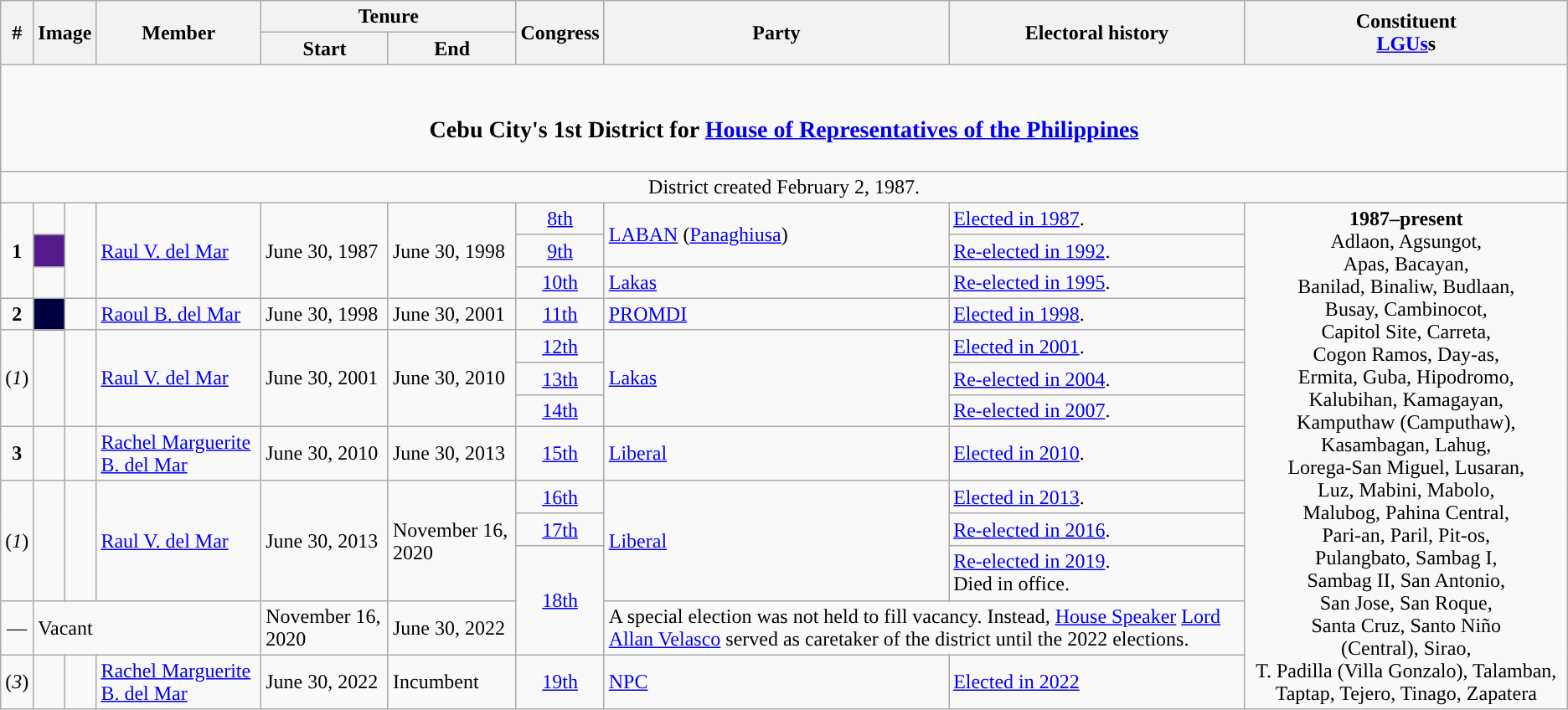<table class=wikitable>
<tr>
<th rowspan="2">#</th>
<th rowspan=2 colspan=2>Image</th>
<th rowspan="2">Member</th>
<th colspan=2>Tenure</th>
<th rowspan="2">Congress</th>
<th rowspan="2">Party</th>
<th rowspan="2">Electoral history</th>
<th rowspan="2">Constituent<br><a href='#'>LGUs</a>s</th>
</tr>
<tr>
<th>Start</th>
<th>End</th>
</tr>
<tr>
<td colspan="10" style="text-align:center;"><br><h3>Cebu City's 1st District for <a href='#'>House of Representatives of the Philippines</a></h3></td>
</tr>
<tr>
<td colspan="10" style="text-align:center;">District created February 2, 1987.</td>
</tr>
<tr>
<td rowspan="3" style="text-align:center;"><strong>1</strong></td>
<td style="color:inherit;background:"></td>
<td rowspan="3"></td>
<td rowspan="3"><a href='#'>Raul V. del Mar</a></td>
<td rowspan="3">June 30, 1987</td>
<td rowspan="3">June 30, 1998</td>
<td style="text-align:center;"><a href='#'>8th</a></td>
<td rowspan=2><a href='#'>LABAN</a> (<a href='#'>Panaghiusa</a>)</td>
<td><a href='#'>Elected in 1987</a>.</td>
<td rowspan="13" style="text-align:center;"><strong>1987–present</strong><br>Adlaon, Agsungot,<br>Apas, Bacayan,<br>Banilad, Binaliw, Budlaan,<br>Busay, Cambinocot,<br>Capitol Site, Carreta,<br>Cogon Ramos, Day‑as,<br>Ermita, Guba, Hipodromo,<br>Kalubihan, Kamagayan,<br>Kamputhaw (Camputhaw),<br>Kasambagan, Lahug,<br>Lorega‑San Miguel, Lusaran,<br>Luz, Mabini, Mabolo,<br>Malubog, Pahina Central,<br>Pari-an, Paril, Pit-os,<br>Pulangbato, Sambag I,<br>Sambag II, San Antonio,<br>San Jose, San Roque,<br>Santa Cruz, Santo Niño<br> (Central), Sirao,<br>T. Padilla (Villa Gonzalo), Talamban, Taptap, Tejero, Tinago, Zapatera</td>
</tr>
<tr>
<td style="color:inherit;background:#551a8b;"></td>
<td style="text-align:center;"><a href='#'>9th</a></td>
<td><a href='#'>Re-elected in 1992</a>.</td>
</tr>
<tr>
<td style="color:inherit;background:"></td>
<td style="text-align:center;"><a href='#'>10th</a></td>
<td><a href='#'>Lakas</a></td>
<td><a href='#'>Re-elected in 1995</a>.</td>
</tr>
<tr>
<td style="text-align:center;"><strong>2</strong></td>
<td style="color:inherit;background:#000040;"></td>
<td></td>
<td><a href='#'>Raoul B. del Mar</a></td>
<td>June 30, 1998</td>
<td>June 30, 2001</td>
<td style="text-align:center;"><a href='#'>11th</a></td>
<td><a href='#'>PROMDI</a></td>
<td><a href='#'>Elected in 1998</a>.</td>
</tr>
<tr>
<td rowspan="3" style="text-align:center;">(<em>1</em>)</td>
<td rowspan="3" style="color:inherit;background:"></td>
<td rowspan="3"></td>
<td rowspan="3"><a href='#'>Raul V. del Mar</a></td>
<td rowspan="3">June 30, 2001</td>
<td rowspan="3">June 30, 2010</td>
<td style="text-align:center;"><a href='#'>12th</a></td>
<td rowspan="3"><a href='#'>Lakas</a></td>
<td><a href='#'>Elected in 2001</a>.</td>
</tr>
<tr>
<td style="text-align:center;"><a href='#'>13th</a></td>
<td><a href='#'>Re-elected in 2004</a>.</td>
</tr>
<tr>
<td style="text-align:center;"><a href='#'>14th</a></td>
<td><a href='#'>Re-elected in 2007</a>.</td>
</tr>
<tr>
<td style="text-align:center;"><strong>3</strong></td>
<td style="color:inherit;background:"></td>
<td></td>
<td><a href='#'>Rachel Marguerite B. del Mar</a></td>
<td>June 30, 2010</td>
<td>June 30, 2013</td>
<td style="text-align:center;"><a href='#'>15th</a></td>
<td><a href='#'>Liberal</a></td>
<td><a href='#'>Elected in 2010</a>.</td>
</tr>
<tr>
<td rowspan="3" style="text-align:center;">(<em>1</em>)</td>
<td rowspan="3" style="color:inherit;background:"></td>
<td rowspan="3"></td>
<td rowspan="3"><a href='#'>Raul V. del Mar</a></td>
<td rowspan="3">June 30, 2013</td>
<td rowspan="3">November 16, 2020</td>
<td style="text-align:center;"><a href='#'>16th</a></td>
<td rowspan="3"><a href='#'>Liberal</a></td>
<td><a href='#'>Elected in 2013</a>.</td>
</tr>
<tr>
<td style="text-align:center;"><a href='#'>17th</a></td>
<td><a href='#'>Re-elected in 2016</a>.</td>
</tr>
<tr>
<td rowspan="2" style="text-align:center;"><a href='#'>18th</a></td>
<td><a href='#'>Re-elected in 2019</a>.<br>Died in office.</td>
</tr>
<tr>
<td style="text-align:center;">—</td>
<td colspan="3">Vacant</td>
<td>November 16, 2020</td>
<td>June 30, 2022</td>
<td colspan=2>A special election was not held to fill vacancy. Instead, <a href='#'>House Speaker</a> <a href='#'>Lord Allan Velasco</a> served as caretaker of the district until the 2022 elections.</td>
</tr>
<tr>
<td style="text-align:center;">(<em>3</em>)</td>
<td style="color:inherit;background:"></td>
<td></td>
<td><a href='#'>Rachel Marguerite B. del Mar</a></td>
<td>June 30, 2022</td>
<td>Incumbent</td>
<td style="text-align:center;"><a href='#'>19th</a></td>
<td><a href='#'>NPC</a></td>
<td><a href='#'>Elected in 2022</a></td>
</tr>
</table>
